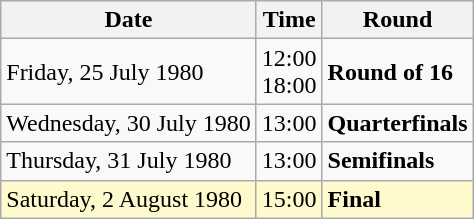<table class="wikitable">
<tr>
<th>Date</th>
<th>Time</th>
<th>Round</th>
</tr>
<tr>
<td>Friday, 25 July 1980</td>
<td>12:00<br>18:00</td>
<td><strong>Round of 16</strong></td>
</tr>
<tr>
<td>Wednesday, 30 July 1980</td>
<td>13:00</td>
<td><strong>Quarterfinals</strong></td>
</tr>
<tr>
<td>Thursday, 31 July 1980</td>
<td>13:00</td>
<td><strong>Semifinals</strong></td>
</tr>
<tr style=background:lemonchiffon>
<td>Saturday, 2 August 1980</td>
<td>15:00</td>
<td><strong>Final</strong></td>
</tr>
</table>
